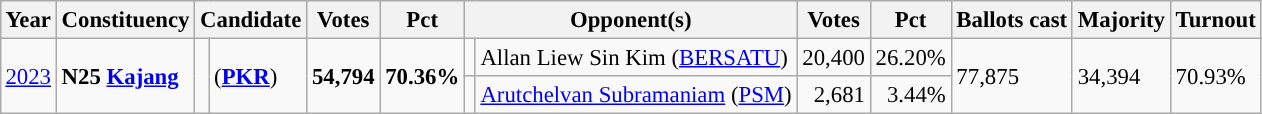<table class="wikitable" style="margin:0.5em ; font-size:95%">
<tr>
<th>Year</th>
<th>Constituency</th>
<th colspan=2>Candidate</th>
<th>Votes</th>
<th>Pct</th>
<th colspan=2>Opponent(s)</th>
<th>Votes</th>
<th>Pct</th>
<th>Ballots cast</th>
<th>Majority</th>
<th>Turnout</th>
</tr>
<tr>
<td rowspan=2><a href='#'>2023</a></td>
<td rowspan=2><strong>N25 <a href='#'>Kajang</a></strong></td>
<td rowspan=2 ></td>
<td rowspan=2> (<a href='#'><strong>PKR</strong></a>)</td>
<td rowspan=2 align="right"><strong>54,794</strong></td>
<td rowspan=2><strong>70.36%</strong></td>
<td></td>
<td>Allan Liew Sin Kim (<a href='#'>BERSATU</a>)</td>
<td align="right">20,400</td>
<td>26.20%</td>
<td rowspan=2>77,875</td>
<td rowspan=2>34,394</td>
<td rowspan=2>70.93%</td>
</tr>
<tr>
<td bgcolor=></td>
<td><a href='#'>Arutchelvan Subramaniam</a> (<a href='#'>PSM</a>)</td>
<td align="right">2,681</td>
<td align="right">3.44%</td>
</tr>
</table>
